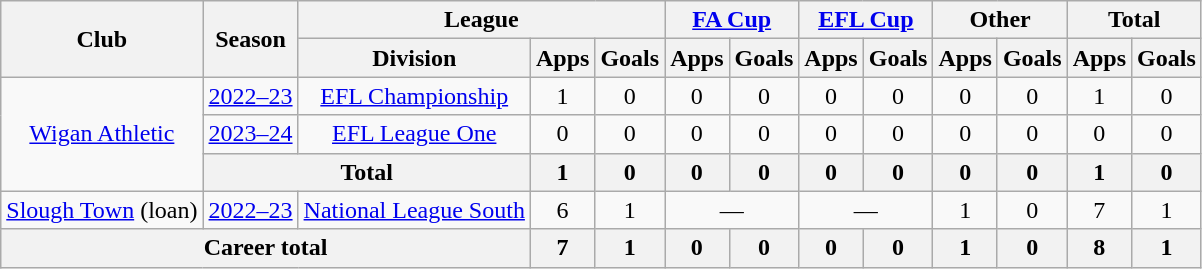<table class="wikitable" style="text-align:center;">
<tr>
<th rowspan="2">Club</th>
<th rowspan="2">Season</th>
<th colspan="3">League</th>
<th colspan="2"><a href='#'>FA Cup</a></th>
<th colspan="2"><a href='#'>EFL Cup</a></th>
<th colspan="2">Other</th>
<th colspan="2">Total</th>
</tr>
<tr>
<th>Division</th>
<th>Apps</th>
<th>Goals</th>
<th>Apps</th>
<th>Goals</th>
<th>Apps</th>
<th>Goals</th>
<th>Apps</th>
<th>Goals</th>
<th>Apps</th>
<th>Goals</th>
</tr>
<tr>
<td rowspan="3"><a href='#'>Wigan Athletic</a></td>
<td><a href='#'>2022–23</a></td>
<td><a href='#'>EFL Championship</a></td>
<td>1</td>
<td>0</td>
<td>0</td>
<td>0</td>
<td>0</td>
<td>0</td>
<td>0</td>
<td>0</td>
<td>1</td>
<td>0</td>
</tr>
<tr>
<td><a href='#'>2023–24</a></td>
<td><a href='#'>EFL League One</a></td>
<td>0</td>
<td>0</td>
<td>0</td>
<td>0</td>
<td>0</td>
<td>0</td>
<td>0</td>
<td>0</td>
<td>0</td>
<td>0</td>
</tr>
<tr>
<th colspan="2">Total</th>
<th>1</th>
<th>0</th>
<th>0</th>
<th>0</th>
<th>0</th>
<th>0</th>
<th>0</th>
<th>0</th>
<th>1</th>
<th>0</th>
</tr>
<tr>
<td><a href='#'>Slough Town</a> (loan)</td>
<td><a href='#'>2022–23</a></td>
<td><a href='#'>National League South</a></td>
<td>6</td>
<td>1</td>
<td colspan="2">—</td>
<td colspan="2">—</td>
<td>1</td>
<td>0</td>
<td>7</td>
<td>1</td>
</tr>
<tr>
<th colspan="3">Career total</th>
<th>7</th>
<th>1</th>
<th>0</th>
<th>0</th>
<th>0</th>
<th>0</th>
<th>1</th>
<th>0</th>
<th>8</th>
<th>1</th>
</tr>
</table>
